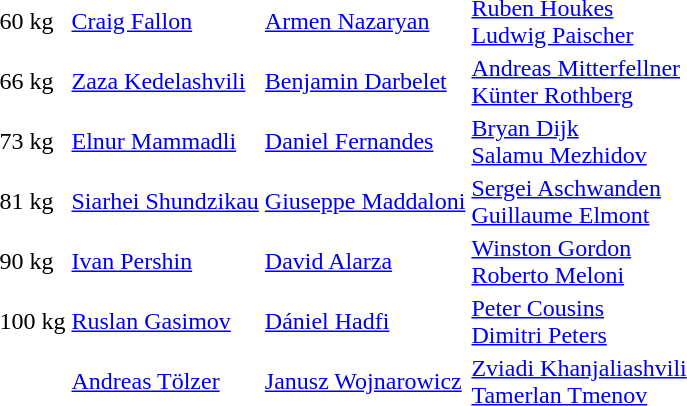<table>
<tr>
<td>60 kg</td>
<td> <a href='#'>Craig Fallon</a></td>
<td> <a href='#'>Armen Nazaryan</a></td>
<td> <a href='#'>Ruben Houkes</a> <br>  <a href='#'>Ludwig Paischer</a></td>
</tr>
<tr>
<td>66 kg</td>
<td> <a href='#'>Zaza Kedelashvili</a></td>
<td> <a href='#'>Benjamin Darbelet</a></td>
<td> <a href='#'>Andreas Mitterfellner</a> <br>  <a href='#'>Künter Rothberg</a></td>
</tr>
<tr>
<td>73 kg</td>
<td> <a href='#'>Elnur Mammadli</a></td>
<td> <a href='#'>Daniel Fernandes</a></td>
<td> <a href='#'>Bryan Dijk</a> <br>  <a href='#'>Salamu Mezhidov</a></td>
</tr>
<tr>
<td>81 kg</td>
<td> <a href='#'>Siarhei Shundzikau</a></td>
<td> <a href='#'>Giuseppe Maddaloni</a></td>
<td> <a href='#'>Sergei Aschwanden</a> <br>  <a href='#'>Guillaume Elmont</a></td>
</tr>
<tr>
<td>90 kg</td>
<td> <a href='#'>Ivan Pershin</a></td>
<td> <a href='#'>David Alarza</a></td>
<td> <a href='#'>Winston Gordon</a> <br>  <a href='#'>Roberto Meloni</a></td>
</tr>
<tr>
<td>100 kg</td>
<td> <a href='#'>Ruslan Gasimov</a></td>
<td> <a href='#'>Dániel Hadfi</a></td>
<td> <a href='#'>Peter Cousins</a> <br>  <a href='#'>Dimitri Peters</a></td>
</tr>
<tr>
<td></td>
<td> <a href='#'>Andreas Tölzer</a></td>
<td> <a href='#'>Janusz Wojnarowicz</a></td>
<td> <a href='#'>Zviadi Khanjaliashvili</a> <br>  <a href='#'>Tamerlan Tmenov</a></td>
</tr>
</table>
